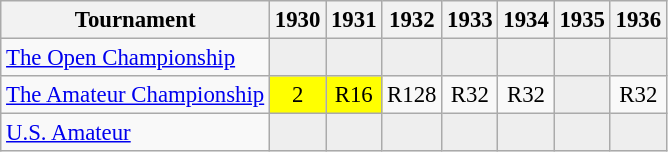<table class="wikitable" style="font-size:95%;text-align:center;">
<tr>
<th>Tournament</th>
<th>1930</th>
<th>1931</th>
<th>1932</th>
<th>1933</th>
<th>1934</th>
<th>1935</th>
<th>1936</th>
</tr>
<tr>
<td align=left><a href='#'>The Open Championship</a></td>
<td style="background:#eeeeee;"></td>
<td style="background:#eeeeee;"></td>
<td style="background:#eeeeee;"></td>
<td style="background:#eeeeee;"></td>
<td style="background:#eeeeee;"></td>
<td style="background:#eeeeee;"></td>
<td style="background:#eeeeee;"></td>
</tr>
<tr>
<td align=left><a href='#'>The Amateur Championship</a></td>
<td style="background:yellow;">2</td>
<td style="background:yellow;">R16</td>
<td>R128</td>
<td>R32</td>
<td>R32</td>
<td style="background:#eeeeee;"></td>
<td>R32</td>
</tr>
<tr>
<td align=left><a href='#'>U.S. Amateur</a></td>
<td style="background:#eeeeee;"></td>
<td style="background:#eeeeee;"></td>
<td style="background:#eeeeee;"></td>
<td style="background:#eeeeee;"></td>
<td style="background:#eeeeee;"></td>
<td style="background:#eeeeee;"></td>
<td style="background:#eeeeee;"></td>
</tr>
</table>
